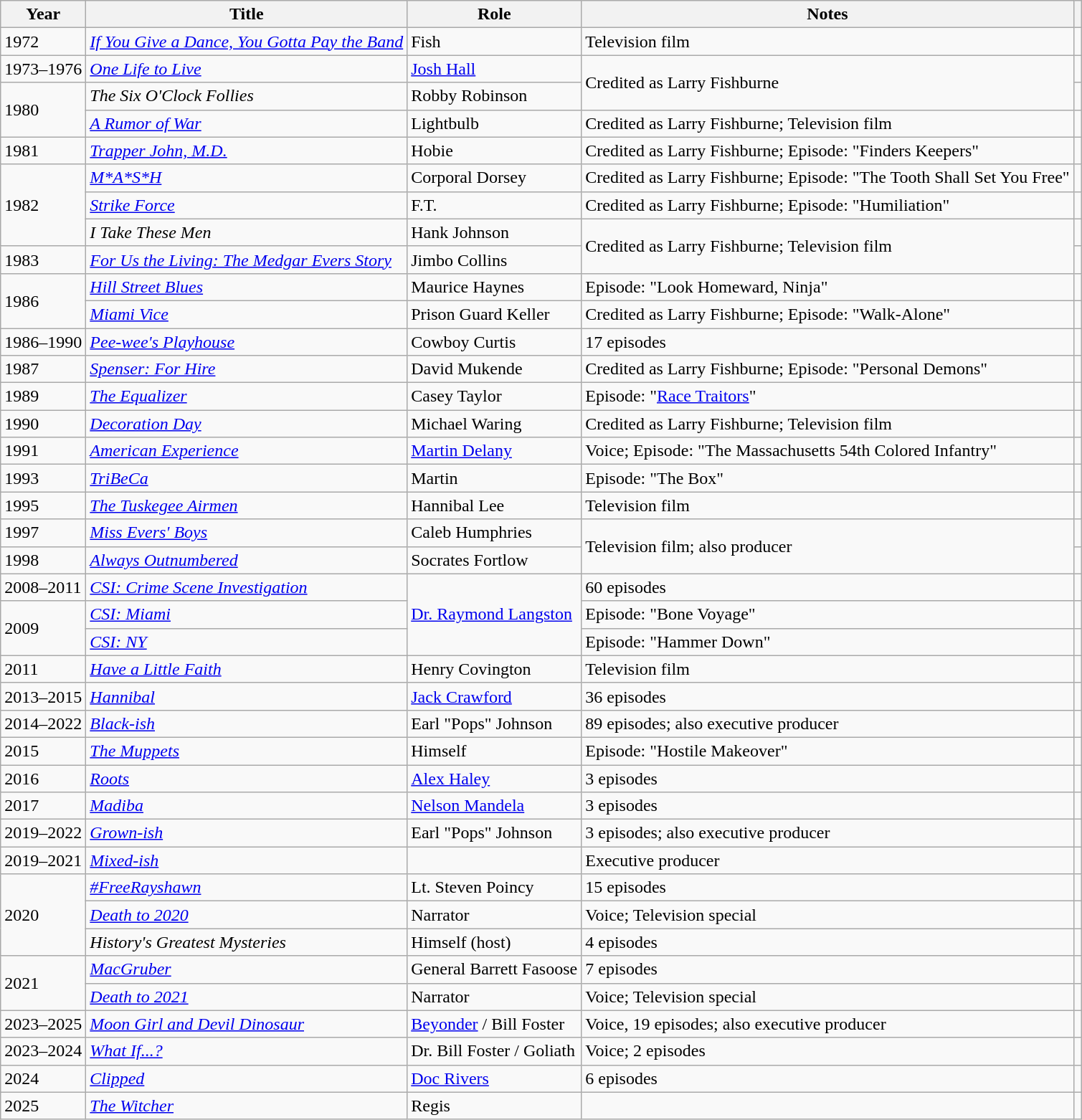<table class="wikitable sortable plainrowheaders">
<tr>
<th scope="col">Year</th>
<th scope="col">Title</th>
<th scope="col">Role</th>
<th scope="col" class="unsortable">Notes</th>
<th scope="col" class="unsortable"></th>
</tr>
<tr>
<td>1972</td>
<td><em><a href='#'>If You Give a Dance, You Gotta Pay the Band</a></em></td>
<td>Fish</td>
<td>Television film</td>
<td></td>
</tr>
<tr>
<td>1973–1976</td>
<td><em><a href='#'>One Life to Live</a></em></td>
<td><a href='#'>Josh Hall</a></td>
<td rowspan="2">Credited as Larry Fishburne</td>
<td></td>
</tr>
<tr>
<td rowspan="2">1980</td>
<td><em>The Six O'Clock Follies</em></td>
<td>Robby Robinson</td>
<td></td>
</tr>
<tr>
<td><em><a href='#'>A Rumor of War</a></em></td>
<td>Lightbulb</td>
<td>Credited as Larry Fishburne; Television film</td>
<td></td>
</tr>
<tr>
<td>1981</td>
<td><em><a href='#'>Trapper John, M.D.</a></em></td>
<td>Hobie</td>
<td>Credited as Larry Fishburne; Episode: "Finders Keepers"</td>
<td></td>
</tr>
<tr>
<td rowspan="3">1982</td>
<td><em><a href='#'>M*A*S*H</a></em></td>
<td>Corporal Dorsey</td>
<td>Credited as Larry Fishburne; Episode: "The Tooth Shall Set You Free"</td>
<td></td>
</tr>
<tr>
<td><em><a href='#'>Strike Force</a></em></td>
<td>F.T.</td>
<td>Credited as Larry Fishburne; Episode: "Humiliation"</td>
<td></td>
</tr>
<tr>
<td><em>I Take These Men</em></td>
<td>Hank Johnson</td>
<td rowspan="2">Credited as Larry Fishburne; Television film</td>
<td></td>
</tr>
<tr>
<td>1983</td>
<td><em><a href='#'>For Us the Living: The Medgar Evers Story</a></em></td>
<td>Jimbo Collins</td>
<td></td>
</tr>
<tr>
<td rowspan="2">1986</td>
<td><em><a href='#'>Hill Street Blues</a></em></td>
<td>Maurice Haynes</td>
<td>Episode: "Look Homeward, Ninja"</td>
<td></td>
</tr>
<tr>
<td><em><a href='#'>Miami Vice</a></em></td>
<td>Prison Guard Keller</td>
<td>Credited as Larry Fishburne; Episode: "Walk-Alone"</td>
<td></td>
</tr>
<tr>
<td>1986–1990</td>
<td><em><a href='#'>Pee-wee's Playhouse</a></em></td>
<td>Cowboy Curtis</td>
<td>17 episodes</td>
<td style="text-align:center;"></td>
</tr>
<tr>
<td>1987</td>
<td><em><a href='#'>Spenser: For Hire</a></em></td>
<td>David Mukende</td>
<td>Credited as Larry Fishburne; Episode: "Personal Demons"</td>
<td></td>
</tr>
<tr>
<td>1989</td>
<td><em><a href='#'>The Equalizer</a></em></td>
<td>Casey Taylor</td>
<td>Episode: "<a href='#'>Race Traitors</a>"</td>
<td></td>
</tr>
<tr>
<td>1990</td>
<td><em><a href='#'>Decoration Day</a></em></td>
<td>Michael Waring</td>
<td>Credited as Larry Fishburne; Television film</td>
<td></td>
</tr>
<tr>
<td>1991</td>
<td><em><a href='#'>American Experience</a></em></td>
<td><a href='#'>Martin Delany</a></td>
<td>Voice; Episode: "The Massachusetts 54th Colored Infantry"</td>
<td></td>
</tr>
<tr>
<td>1993</td>
<td><em><a href='#'>TriBeCa</a></em></td>
<td>Martin</td>
<td>Episode: "The Box"</td>
<td></td>
</tr>
<tr>
<td>1995</td>
<td><em><a href='#'>The Tuskegee Airmen</a></em></td>
<td>Hannibal Lee</td>
<td>Television film</td>
<td></td>
</tr>
<tr>
<td>1997</td>
<td><em><a href='#'>Miss Evers' Boys</a></em></td>
<td>Caleb Humphries</td>
<td rowspan="2">Television film; also producer</td>
<td></td>
</tr>
<tr>
<td>1998</td>
<td><em><a href='#'>Always Outnumbered</a></em></td>
<td>Socrates Fortlow</td>
<td></td>
</tr>
<tr>
<td>2008–2011</td>
<td><em><a href='#'>CSI: Crime Scene Investigation</a></em></td>
<td rowspan="3"><a href='#'>Dr. Raymond Langston</a></td>
<td>60 episodes</td>
<td></td>
</tr>
<tr>
<td rowspan="2">2009</td>
<td><em><a href='#'>CSI: Miami</a></em></td>
<td>Episode: "Bone Voyage"</td>
<td></td>
</tr>
<tr>
<td><em><a href='#'>CSI: NY</a></em></td>
<td>Episode: "Hammer Down"</td>
<td></td>
</tr>
<tr>
<td>2011</td>
<td><em><a href='#'>Have a Little Faith</a></em></td>
<td>Henry Covington</td>
<td>Television film</td>
<td></td>
</tr>
<tr>
<td>2013–2015</td>
<td><em><a href='#'>Hannibal</a></em></td>
<td><a href='#'>Jack Crawford</a></td>
<td>36 episodes</td>
<td></td>
</tr>
<tr>
<td>2014–2022</td>
<td><em><a href='#'>Black-ish</a></em></td>
<td>Earl "Pops" Johnson</td>
<td>89 episodes; also executive producer</td>
<td style="text-align:center;"></td>
</tr>
<tr>
<td>2015</td>
<td><em><a href='#'>The Muppets</a></em></td>
<td>Himself</td>
<td>Episode: "Hostile Makeover"</td>
<td></td>
</tr>
<tr>
<td>2016</td>
<td><em><a href='#'>Roots</a></em></td>
<td><a href='#'>Alex Haley</a></td>
<td>3 episodes</td>
<td style="text-align:center;"></td>
</tr>
<tr>
<td>2017</td>
<td><em><a href='#'>Madiba</a></em></td>
<td><a href='#'>Nelson Mandela</a></td>
<td>3 episodes</td>
<td style="text-align:center;"></td>
</tr>
<tr>
<td>2019–2022</td>
<td><em><a href='#'>Grown-ish</a></em></td>
<td>Earl "Pops" Johnson</td>
<td>3 episodes; also executive producer</td>
<td></td>
</tr>
<tr>
<td>2019–2021</td>
<td><em><a href='#'>Mixed-ish</a></em></td>
<td></td>
<td>Executive producer</td>
<td></td>
</tr>
<tr>
<td rowspan="3">2020</td>
<td><em><a href='#'>#FreeRayshawn</a></em></td>
<td>Lt. Steven Poincy</td>
<td>15 episodes</td>
<td></td>
</tr>
<tr>
<td><em><a href='#'>Death to 2020</a></em></td>
<td>Narrator</td>
<td>Voice; Television special</td>
<td></td>
</tr>
<tr>
<td><em>History's Greatest Mysteries</em></td>
<td>Himself (host)</td>
<td>4 episodes</td>
<td></td>
</tr>
<tr>
<td rowspan="2">2021</td>
<td><em><a href='#'>MacGruber</a></em></td>
<td>General Barrett Fasoose</td>
<td>7 episodes</td>
<td></td>
</tr>
<tr>
<td><em><a href='#'>Death to 2021</a></em></td>
<td>Narrator</td>
<td>Voice; Television special</td>
<td></td>
</tr>
<tr>
<td>2023–2025</td>
<td><em><a href='#'>Moon Girl and Devil Dinosaur</a></em></td>
<td><a href='#'>Beyonder</a> / Bill Foster</td>
<td>Voice, 19 episodes; also executive producer</td>
<td style="text-align:center;"></td>
</tr>
<tr>
<td>2023–2024</td>
<td><em><a href='#'>What If...?</a></em></td>
<td>Dr. Bill Foster / Goliath</td>
<td>Voice; 2 episodes</td>
<td style="text-align:center;"></td>
</tr>
<tr>
<td>2024</td>
<td><em><a href='#'>Clipped</a></em></td>
<td><a href='#'>Doc Rivers</a></td>
<td>6 episodes</td>
<td style="text-align:center;"></td>
</tr>
<tr>
<td>2025</td>
<td><em><a href='#'>The Witcher</a></em></td>
<td>Regis</td>
<td></td>
<td style="text-align:center;"></td>
</tr>
</table>
